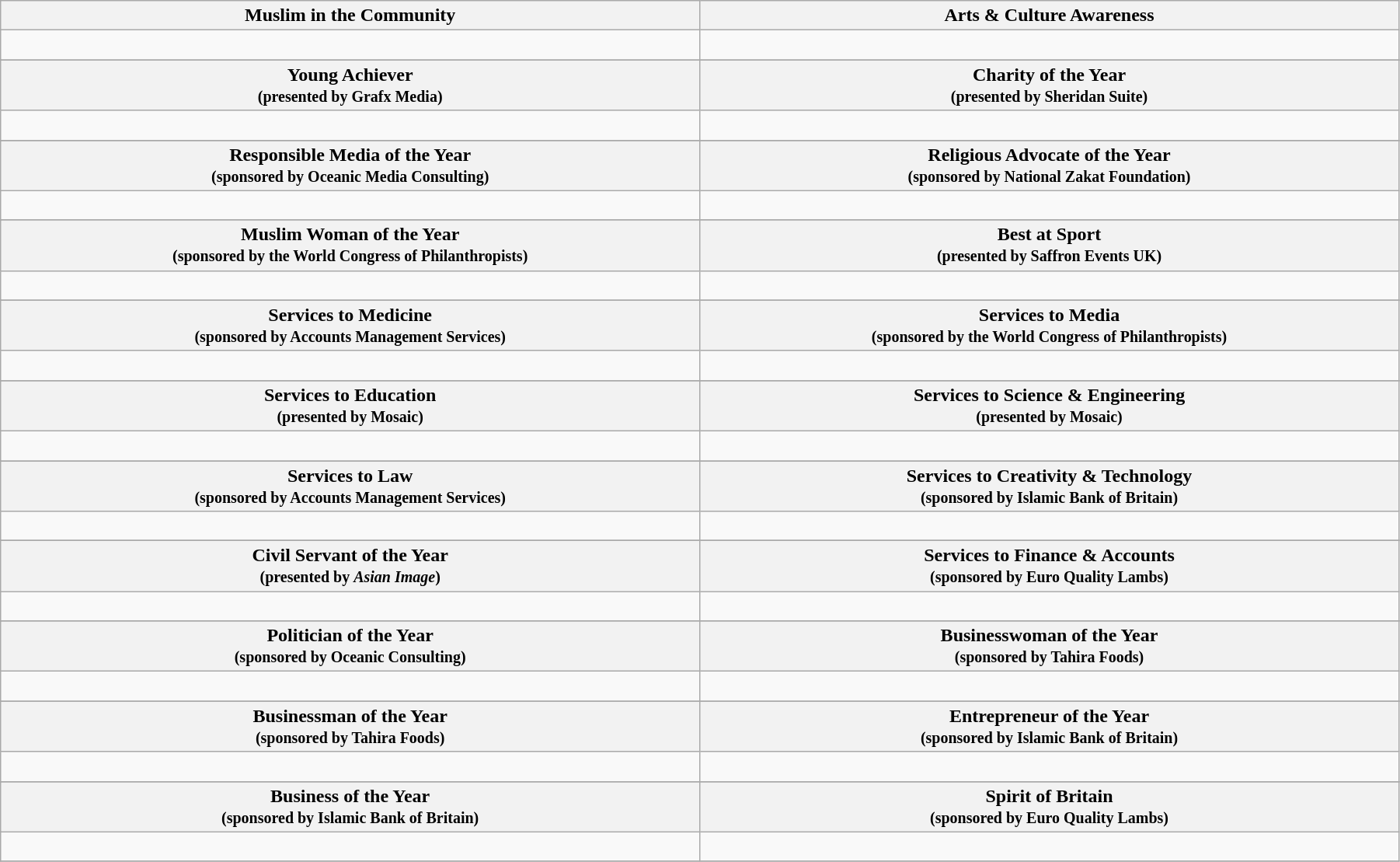<table class="wikitable" style="width:95%;" cellpadding="5">
<tr>
<th style="width=25%">Muslim in the Community</th>
<th style="width=25%">Arts & Culture Awareness</th>
</tr>
<tr>
<td valign="top"><br></td>
<td valign="top"><br></td>
</tr>
<tr>
</tr>
<tr>
<th style="width=25%">Young Achiever<br><small>(presented by Grafx Media)</small></th>
<th style="width=25%">Charity of the Year<br><small>(presented by Sheridan Suite)</small></th>
</tr>
<tr>
<td valign="top"><br></td>
<td valign="top"><br></td>
</tr>
<tr>
</tr>
<tr>
<th style="width=25%">Responsible Media of the Year<br><small>(sponsored by Oceanic Media Consulting)</small></th>
<th style="width=25%">Religious Advocate of the Year<br><small>(sponsored by National Zakat Foundation)</small></th>
</tr>
<tr>
<td valign="top"><br></td>
<td valign="top"><br></td>
</tr>
<tr>
</tr>
<tr>
<th style="width=25%">Muslim Woman of the Year<br><small>(sponsored by the World Congress of Philanthropists)</small></th>
<th style="width=25%">Best at Sport<br><small>(presented by Saffron Events UK)</small></th>
</tr>
<tr>
<td valign="top"><br></td>
<td valign="top"><br></td>
</tr>
<tr>
</tr>
<tr>
<th style="width=25%">Services to Medicine<br><small>(sponsored by Accounts Management Services)</small></th>
<th style="width=25%">Services to Media<br><small>(sponsored by the World Congress of Philanthropists)</small></th>
</tr>
<tr>
<td valign="top"><br></td>
<td valign="top"><br></td>
</tr>
<tr>
</tr>
<tr>
<th style="width=25%">Services to Education<br><small>(presented by Mosaic)</small></th>
<th style="width=25%">Services to Science & Engineering<br><small>(presented by Mosaic)</small></th>
</tr>
<tr>
<td valign="top"><br></td>
<td valign="top"><br></td>
</tr>
<tr>
</tr>
<tr>
<th style="width=25%">Services to Law<br><small>(sponsored by Accounts Management Services)</small></th>
<th style="width=25%">Services to Creativity & Technology<br><small>(sponsored by Islamic Bank of Britain)</small></th>
</tr>
<tr>
<td valign="top"><br></td>
<td valign="top"><br></td>
</tr>
<tr>
</tr>
<tr>
<th style="width=25%">Civil Servant of the Year<br><small>(presented by <em>Asian Image</em>)</small></th>
<th style="width=25%">Services to Finance & Accounts<br><small>(sponsored by Euro Quality Lambs)</small></th>
</tr>
<tr>
<td valign="top"><br></td>
<td valign="top"><br></td>
</tr>
<tr>
</tr>
<tr>
<th style="width=25%">Politician of the Year<br><small>(sponsored by Oceanic Consulting)</small></th>
<th style="width=25%">Businesswoman of the Year<br><small>(sponsored by Tahira Foods)</small></th>
</tr>
<tr>
<td valign="top"><br></td>
<td valign="top"><br></td>
</tr>
<tr>
</tr>
<tr>
<th style="width=25%">Businessman of the Year<br><small>(sponsored by Tahira Foods)</small></th>
<th style="width=25%">Entrepreneur of the Year<br><small>(sponsored by Islamic Bank of Britain)</small></th>
</tr>
<tr>
<td valign="top"><br></td>
<td valign="top"><br></td>
</tr>
<tr>
</tr>
<tr>
<th style="width=25%">Business of the Year<br><small>(sponsored by Islamic Bank of Britain)</small></th>
<th style="width=25%">Spirit of Britain<br><small>(sponsored by Euro Quality Lambs)</small></th>
</tr>
<tr>
<td valign="top"><br></td>
<td valign="top"><br></td>
</tr>
<tr>
</tr>
</table>
